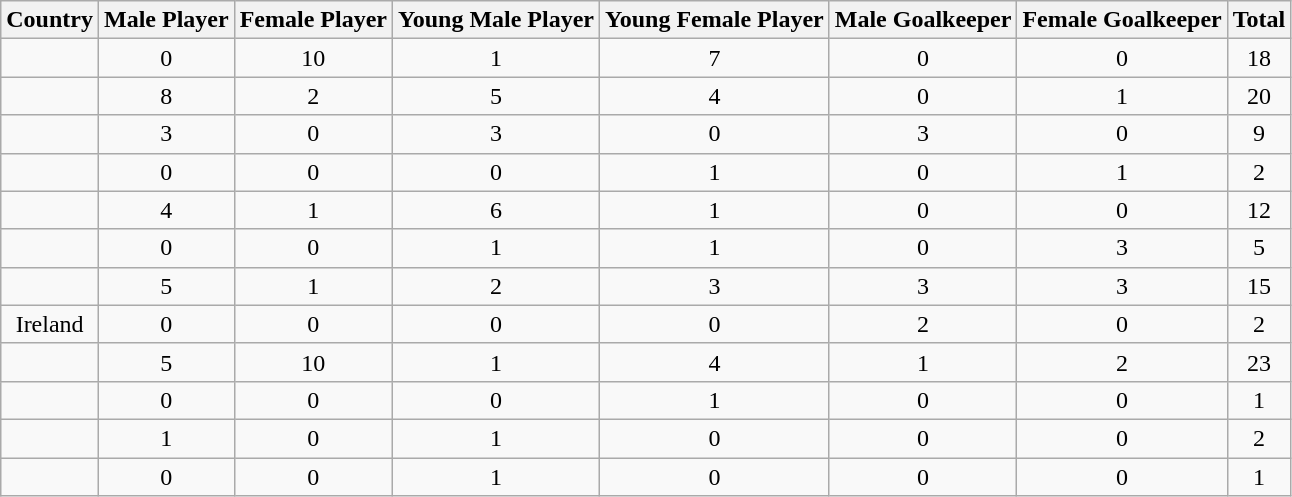<table class="wikitable sortable" style="text-align:center;">
<tr>
<th>Country</th>
<th>Male Player</th>
<th>Female Player</th>
<th>Young Male Player</th>
<th>Young Female Player</th>
<th>Male Goalkeeper</th>
<th>Female Goalkeeper</th>
<th>Total</th>
</tr>
<tr>
<td></td>
<td>0</td>
<td>10</td>
<td>1</td>
<td>7</td>
<td>0</td>
<td>0</td>
<td>18</td>
</tr>
<tr>
<td></td>
<td>8</td>
<td>2</td>
<td>5</td>
<td>4</td>
<td>0</td>
<td>1</td>
<td>20</td>
</tr>
<tr>
<td></td>
<td>3</td>
<td>0</td>
<td>3</td>
<td>0</td>
<td>3</td>
<td>0</td>
<td>9</td>
</tr>
<tr>
<td></td>
<td>0</td>
<td>0</td>
<td>0</td>
<td>1</td>
<td>0</td>
<td>1</td>
<td>2</td>
</tr>
<tr>
<td></td>
<td>4</td>
<td>1</td>
<td>6</td>
<td>1</td>
<td>0</td>
<td>0</td>
<td>12</td>
</tr>
<tr>
<td></td>
<td>0</td>
<td>0</td>
<td>1</td>
<td>1</td>
<td>0</td>
<td>3</td>
<td>5</td>
</tr>
<tr>
<td></td>
<td>5</td>
<td>1</td>
<td>2</td>
<td>3</td>
<td>3</td>
<td>3</td>
<td>15</td>
</tr>
<tr>
<td> Ireland</td>
<td>0</td>
<td>0</td>
<td>0</td>
<td>0</td>
<td>2</td>
<td>0</td>
<td>2</td>
</tr>
<tr>
<td></td>
<td>5</td>
<td>10</td>
<td>1</td>
<td>4</td>
<td>1</td>
<td>2</td>
<td>23</td>
</tr>
<tr>
<td></td>
<td>0</td>
<td>0</td>
<td>0</td>
<td>1</td>
<td>0</td>
<td>0</td>
<td>1</td>
</tr>
<tr>
<td></td>
<td>1</td>
<td>0</td>
<td>1</td>
<td>0</td>
<td>0</td>
<td>0</td>
<td>2</td>
</tr>
<tr>
<td></td>
<td>0</td>
<td>0</td>
<td>1</td>
<td>0</td>
<td>0</td>
<td>0</td>
<td>1</td>
</tr>
</table>
